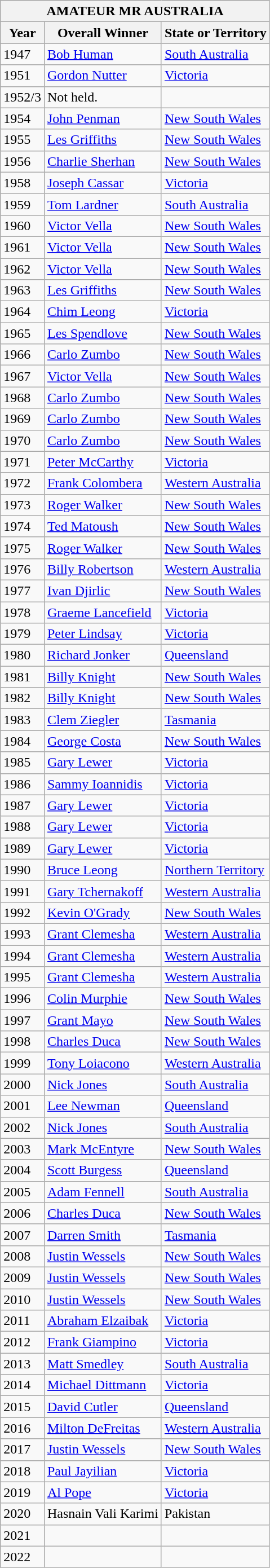<table class="wikitable">
<tr>
<th colspan="3">AMATEUR MR AUSTRALIA</th>
</tr>
<tr>
<th>Year</th>
<th>Overall Winner</th>
<th>State or Territory</th>
</tr>
<tr>
<td>1947</td>
<td><a href='#'>Bob Human</a></td>
<td><a href='#'>South Australia</a></td>
</tr>
<tr>
<td>1951</td>
<td><a href='#'>Gordon Nutter</a></td>
<td><a href='#'>Victoria</a></td>
</tr>
<tr>
<td>1952/3</td>
<td>Not held.</td>
</tr>
<tr>
<td>1954</td>
<td><a href='#'>John Penman</a></td>
<td><a href='#'>New South Wales</a></td>
</tr>
<tr>
<td>1955</td>
<td><a href='#'>Les Griffiths</a></td>
<td><a href='#'>New South Wales</a></td>
</tr>
<tr>
<td>1956</td>
<td><a href='#'>Charlie Sherhan</a></td>
<td><a href='#'>New South Wales</a></td>
</tr>
<tr>
<td>1958</td>
<td><a href='#'>Joseph Cassar</a></td>
<td><a href='#'>Victoria</a></td>
</tr>
<tr>
<td>1959</td>
<td><a href='#'>Tom Lardner</a></td>
<td><a href='#'>South Australia</a></td>
</tr>
<tr>
<td>1960</td>
<td><a href='#'>Victor Vella</a></td>
<td><a href='#'>New South Wales</a></td>
</tr>
<tr>
<td>1961</td>
<td><a href='#'>Victor Vella</a></td>
<td><a href='#'>New South Wales</a></td>
</tr>
<tr>
<td>1962</td>
<td><a href='#'>Victor Vella</a></td>
<td><a href='#'>New South Wales</a></td>
</tr>
<tr>
<td>1963</td>
<td><a href='#'>Les Griffiths</a></td>
<td><a href='#'>New South Wales</a></td>
</tr>
<tr>
<td>1964</td>
<td><a href='#'>Chim Leong</a></td>
<td><a href='#'>Victoria</a></td>
</tr>
<tr>
<td>1965</td>
<td><a href='#'>Les Spendlove</a></td>
<td><a href='#'>New South Wales</a></td>
</tr>
<tr>
<td>1966</td>
<td><a href='#'>Carlo Zumbo</a></td>
<td><a href='#'>New South Wales</a></td>
</tr>
<tr>
<td>1967</td>
<td><a href='#'>Victor Vella</a></td>
<td><a href='#'>New South Wales</a></td>
</tr>
<tr>
<td>1968</td>
<td><a href='#'>Carlo Zumbo</a></td>
<td><a href='#'>New South Wales</a></td>
</tr>
<tr>
<td>1969</td>
<td><a href='#'>Carlo Zumbo</a></td>
<td><a href='#'>New South Wales</a></td>
</tr>
<tr>
<td>1970</td>
<td><a href='#'>Carlo Zumbo</a></td>
<td><a href='#'>New South Wales</a></td>
</tr>
<tr>
<td>1971</td>
<td><a href='#'>Peter McCarthy</a></td>
<td><a href='#'>Victoria</a></td>
</tr>
<tr>
<td>1972</td>
<td><a href='#'>Frank Colombera</a></td>
<td><a href='#'>Western Australia</a></td>
</tr>
<tr>
<td>1973</td>
<td><a href='#'>Roger Walker</a></td>
<td><a href='#'>New South Wales</a></td>
</tr>
<tr>
<td>1974</td>
<td><a href='#'>Ted Matoush</a></td>
<td><a href='#'>New South Wales</a></td>
</tr>
<tr>
<td>1975</td>
<td><a href='#'>Roger Walker</a></td>
<td><a href='#'>New South Wales</a></td>
</tr>
<tr>
<td>1976</td>
<td><a href='#'>Billy Robertson</a></td>
<td><a href='#'>Western Australia</a></td>
</tr>
<tr>
<td>1977</td>
<td><a href='#'>Ivan Djirlic</a></td>
<td><a href='#'>New South Wales</a></td>
</tr>
<tr>
<td>1978</td>
<td><a href='#'>Graeme Lancefield</a></td>
<td><a href='#'>Victoria</a></td>
</tr>
<tr>
<td>1979</td>
<td><a href='#'>Peter Lindsay</a></td>
<td><a href='#'>Victoria</a></td>
</tr>
<tr>
<td>1980</td>
<td><a href='#'>Richard Jonker</a></td>
<td><a href='#'>Queensland</a></td>
</tr>
<tr>
<td>1981</td>
<td><a href='#'>Billy Knight</a></td>
<td><a href='#'>New South Wales</a></td>
</tr>
<tr>
<td>1982</td>
<td><a href='#'>Billy Knight</a></td>
<td><a href='#'>New South Wales</a></td>
</tr>
<tr>
<td>1983</td>
<td><a href='#'>Clem Ziegler</a></td>
<td><a href='#'>Tasmania</a></td>
</tr>
<tr>
<td>1984</td>
<td><a href='#'>George Costa</a></td>
<td><a href='#'>New South Wales</a></td>
</tr>
<tr>
<td>1985</td>
<td><a href='#'>Gary Lewer</a></td>
<td><a href='#'>Victoria</a></td>
</tr>
<tr>
<td>1986</td>
<td><a href='#'>Sammy Ioannidis</a></td>
<td><a href='#'>Victoria</a></td>
</tr>
<tr>
<td>1987</td>
<td><a href='#'>Gary Lewer</a></td>
<td><a href='#'>Victoria</a></td>
</tr>
<tr>
<td>1988</td>
<td><a href='#'>Gary Lewer</a></td>
<td><a href='#'>Victoria</a></td>
</tr>
<tr>
<td>1989</td>
<td><a href='#'>Gary Lewer</a></td>
<td><a href='#'>Victoria</a></td>
</tr>
<tr>
<td>1990</td>
<td><a href='#'>Bruce Leong</a></td>
<td><a href='#'>Northern Territory</a></td>
</tr>
<tr>
<td>1991</td>
<td><a href='#'>Gary Tchernakoff</a></td>
<td><a href='#'>Western Australia</a></td>
</tr>
<tr>
<td>1992</td>
<td><a href='#'>Kevin O'Grady</a></td>
<td><a href='#'>New South Wales</a></td>
</tr>
<tr>
<td>1993</td>
<td><a href='#'>Grant Clemesha</a></td>
<td><a href='#'>Western Australia</a></td>
</tr>
<tr>
<td>1994</td>
<td><a href='#'>Grant Clemesha</a></td>
<td><a href='#'>Western Australia</a></td>
</tr>
<tr>
<td>1995</td>
<td><a href='#'>Grant Clemesha</a></td>
<td><a href='#'>Western Australia</a></td>
</tr>
<tr>
<td>1996</td>
<td><a href='#'>Colin Murphie</a></td>
<td><a href='#'>New South Wales</a></td>
</tr>
<tr>
<td>1997</td>
<td><a href='#'>Grant Mayo</a></td>
<td><a href='#'>New South Wales</a></td>
</tr>
<tr>
<td>1998</td>
<td><a href='#'>Charles Duca</a></td>
<td><a href='#'>New South Wales</a></td>
</tr>
<tr>
<td>1999</td>
<td><a href='#'>Tony Loiacono</a></td>
<td><a href='#'>Western Australia</a></td>
</tr>
<tr>
<td>2000</td>
<td><a href='#'>Nick Jones</a></td>
<td><a href='#'>South Australia</a></td>
</tr>
<tr>
<td>2001</td>
<td><a href='#'>Lee Newman</a></td>
<td><a href='#'>Queensland</a></td>
</tr>
<tr>
<td>2002</td>
<td><a href='#'>Nick Jones</a></td>
<td><a href='#'>South Australia</a></td>
</tr>
<tr>
<td>2003</td>
<td><a href='#'>Mark McEntyre</a></td>
<td><a href='#'>New South Wales</a></td>
</tr>
<tr>
<td>2004</td>
<td><a href='#'>Scott Burgess</a></td>
<td><a href='#'>Queensland</a></td>
</tr>
<tr>
<td>2005</td>
<td><a href='#'>Adam Fennell</a></td>
<td><a href='#'>South Australia</a></td>
</tr>
<tr>
<td>2006</td>
<td><a href='#'>Charles Duca</a></td>
<td><a href='#'>New South Wales</a></td>
</tr>
<tr>
<td>2007</td>
<td><a href='#'>Darren Smith</a></td>
<td><a href='#'>Tasmania</a></td>
</tr>
<tr>
<td>2008</td>
<td><a href='#'>Justin Wessels</a></td>
<td><a href='#'>New South Wales</a></td>
</tr>
<tr>
<td>2009</td>
<td><a href='#'>Justin Wessels</a></td>
<td><a href='#'>New South Wales</a></td>
</tr>
<tr>
<td>2010</td>
<td><a href='#'>Justin Wessels</a></td>
<td><a href='#'>New South Wales</a></td>
</tr>
<tr>
<td>2011</td>
<td><a href='#'>Abraham Elzaibak</a></td>
<td><a href='#'>Victoria</a></td>
</tr>
<tr>
<td>2012</td>
<td><a href='#'>Frank Giampino</a></td>
<td><a href='#'>Victoria</a></td>
</tr>
<tr>
<td>2013</td>
<td><a href='#'>Matt Smedley</a></td>
<td><a href='#'>South Australia</a></td>
</tr>
<tr>
<td>2014</td>
<td><a href='#'>Michael Dittmann</a></td>
<td><a href='#'>Victoria</a></td>
</tr>
<tr>
<td>2015</td>
<td><a href='#'>David Cutler</a></td>
<td><a href='#'>Queensland</a></td>
</tr>
<tr>
<td>2016</td>
<td><a href='#'>Milton DeFreitas</a></td>
<td><a href='#'>Western Australia</a></td>
</tr>
<tr>
<td>2017</td>
<td><a href='#'>Justin Wessels</a></td>
<td><a href='#'>New South Wales</a></td>
</tr>
<tr>
<td>2018</td>
<td><a href='#'>Paul Jayilian</a></td>
<td><a href='#'>Victoria</a></td>
</tr>
<tr>
<td>2019</td>
<td><a href='#'>Al Pope</a></td>
<td><a href='#'>Victoria</a></td>
</tr>
<tr>
<td>2020</td>
<td>Hasnain Vali Karimi</td>
<td>Pakistan</td>
</tr>
<tr>
<td>2021</td>
<td></td>
<td></td>
</tr>
<tr>
<td>2022</td>
<td><a href='#'></a></td>
<td><a href='#'></a></td>
</tr>
</table>
